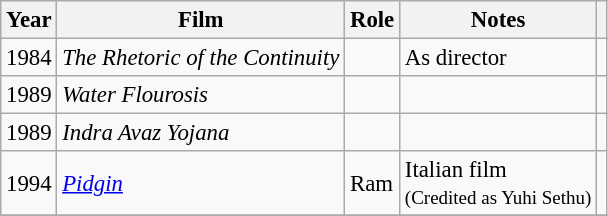<table class="wikitable" style="font-size:95%;">
<tr>
<th>Year</th>
<th>Film</th>
<th>Role</th>
<th>Notes</th>
<th></th>
</tr>
<tr>
<td>1984</td>
<td><em>The Rhetoric of the Continuity</em></td>
<td></td>
<td>As director</td>
<td></td>
</tr>
<tr>
<td>1989</td>
<td><em>Water Flourosis</em></td>
<td></td>
<td></td>
<td></td>
</tr>
<tr>
<td>1989</td>
<td><em>Indra Avaz Yojana</em></td>
<td></td>
<td></td>
<td></td>
</tr>
<tr>
<td>1994</td>
<td><em><a href='#'>Pidgin</a></em></td>
<td>Ram</td>
<td>Italian film<br><small>(Credited as Yuhi Sethu)</small></td>
<td></td>
</tr>
<tr>
</tr>
</table>
